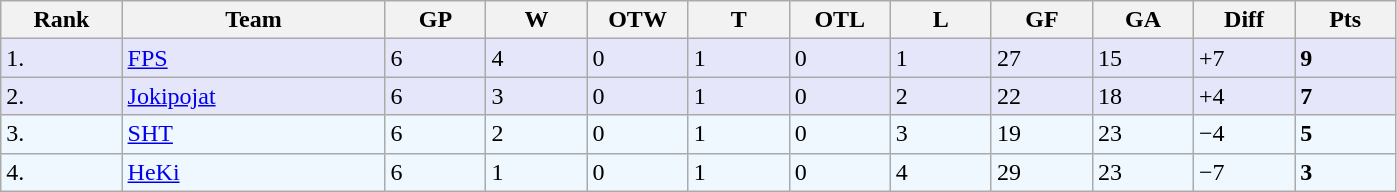<table class="wikitable">
<tr>
<th bgcolor="#DDDDFF" width="6%" align="left">Rank</th>
<th bgcolor="#DDDDFF" width="13%">Team</th>
<th bgcolor="#DDDDFF" width="5%">GP</th>
<th bgcolor="#DDDDFF" width="5%">W</th>
<th bgcolor="#DDDDFF" width="5%">OTW</th>
<th bgcolor="#DDDDFF" width="5%">T</th>
<th bgcolor="#DDDDFF" width="5%">OTL</th>
<th bgcolor="#DDDDFF" width="5%">L</th>
<th bgcolor="#DDDDFF" width="5%">GF</th>
<th bgcolor="#DDDDFF" width="5%">GA</th>
<th bgcolor="#DDDDFF" width="5%">Diff</th>
<th bgcolor="#DDDDFF" width="5%">Pts</th>
</tr>
<tr bgcolor="#e6e6fa">
<td align="left">1.</td>
<td><a href='#'>FPS</a></td>
<td>6</td>
<td>4</td>
<td>0</td>
<td>1</td>
<td>0</td>
<td>1</td>
<td>27</td>
<td>15</td>
<td>+7</td>
<td><strong>9</strong></td>
</tr>
<tr bgcolor="#e6e6fa">
<td align="left">2.</td>
<td><a href='#'>Jokipojat</a></td>
<td>6</td>
<td>3</td>
<td>0</td>
<td>1</td>
<td>0</td>
<td>2</td>
<td>22</td>
<td>18</td>
<td>+4</td>
<td><strong>7</strong></td>
</tr>
<tr bgcolor="#f0f8ff">
<td align="left">3.</td>
<td><a href='#'>SHT</a></td>
<td>6</td>
<td>2</td>
<td>0</td>
<td>1</td>
<td>0</td>
<td>3</td>
<td>19</td>
<td>23</td>
<td>−4</td>
<td><strong>5</strong></td>
</tr>
<tr bgcolor="#f0f8ff">
<td align="left">4.</td>
<td><a href='#'>HeKi</a></td>
<td>6</td>
<td>1</td>
<td>0</td>
<td>1</td>
<td>0</td>
<td>4</td>
<td>29</td>
<td>23</td>
<td>−7</td>
<td><strong>3</strong></td>
</tr>
</table>
